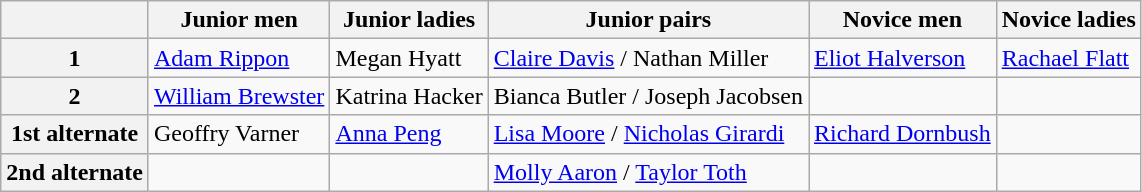<table class="wikitable">
<tr>
<th></th>
<th>Junior men</th>
<th>Junior ladies</th>
<th>Junior pairs</th>
<th>Novice men</th>
<th>Novice ladies</th>
</tr>
<tr>
<th>1</th>
<td><a href='#'>Adam Rippon</a></td>
<td>Megan Hyatt</td>
<td><a href='#'>Claire Davis</a> / Nathan Miller</td>
<td><a href='#'>Eliot Halverson</a></td>
<td><a href='#'>Rachael Flatt</a></td>
</tr>
<tr>
<th>2</th>
<td><a href='#'>William Brewster</a></td>
<td>Katrina Hacker</td>
<td>Bianca Butler / Joseph Jacobsen</td>
<td></td>
<td></td>
</tr>
<tr>
<th>1st alternate</th>
<td>Geoffry Varner</td>
<td><a href='#'>Anna Peng</a></td>
<td><a href='#'>Lisa Moore</a> / <a href='#'>Nicholas Girardi</a></td>
<td><a href='#'>Richard Dornbush</a></td>
<td></td>
</tr>
<tr>
<th>2nd alternate</th>
<td></td>
<td></td>
<td><a href='#'>Molly Aaron</a> / <a href='#'>Taylor Toth</a></td>
<td></td>
<td></td>
</tr>
</table>
